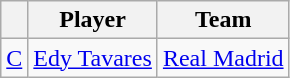<table class="wikitable">
<tr>
<th style="text-align:center;"></th>
<th style="text-align:center;">Player</th>
<th style="text-align:center;">Team</th>
</tr>
<tr>
<td style="text-align:center;"><a href='#'>C</a></td>
<td> <a href='#'>Edy Tavares</a></td>
<td><a href='#'>Real Madrid</a></td>
</tr>
</table>
